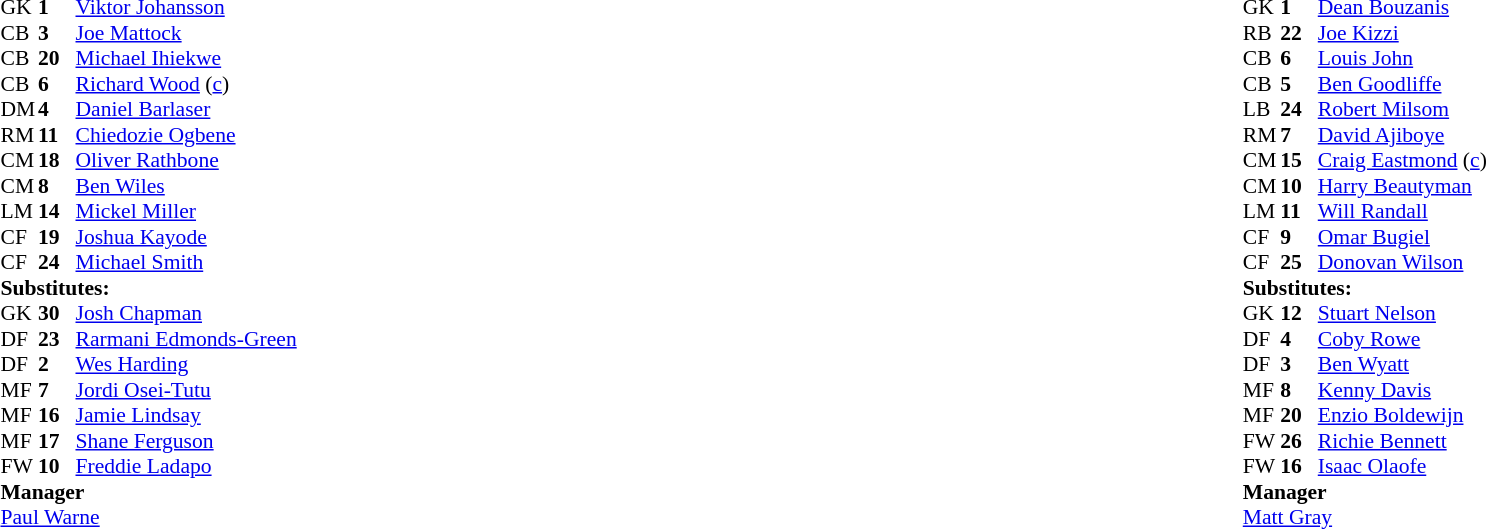<table width="100%">
<tr>
<td valign="top" width="40%"><br><table style="font-size:90%" cellspacing="0" cellpadding="0">
<tr>
<th width=25></th>
<th width=25></th>
</tr>
<tr>
<td>GK</td>
<td><strong>1</strong></td>
<td> <a href='#'>Viktor Johansson</a></td>
</tr>
<tr>
<td>CB</td>
<td><strong>3</strong></td>
<td> <a href='#'>Joe Mattock</a> </td>
</tr>
<tr>
<td>CB</td>
<td><strong>20</strong></td>
<td> <a href='#'>Michael Ihiekwe</a></td>
</tr>
<tr>
<td>CB</td>
<td><strong>6</strong></td>
<td> <a href='#'>Richard Wood</a> (<a href='#'>c</a>)</td>
</tr>
<tr>
<td>DM</td>
<td><strong>4</strong></td>
<td> <a href='#'>Daniel Barlaser</a> </td>
</tr>
<tr>
<td>RM</td>
<td><strong>11</strong></td>
<td> <a href='#'>Chiedozie Ogbene</a></td>
</tr>
<tr>
<td>CM</td>
<td><strong>18</strong></td>
<td> <a href='#'>Oliver Rathbone</a> </td>
</tr>
<tr>
<td>CM</td>
<td><strong>8</strong></td>
<td> <a href='#'>Ben Wiles</a> </td>
</tr>
<tr>
<td>LM</td>
<td><strong>14</strong></td>
<td> <a href='#'>Mickel Miller</a> </td>
</tr>
<tr>
<td>CF</td>
<td><strong>19</strong></td>
<td> <a href='#'>Joshua Kayode</a> </td>
</tr>
<tr>
<td>CF</td>
<td><strong>24</strong></td>
<td> <a href='#'>Michael Smith</a></td>
</tr>
<tr>
<td colspan=3><strong>Substitutes:</strong></td>
</tr>
<tr>
<td>GK</td>
<td><strong>30</strong></td>
<td> <a href='#'>Josh Chapman</a></td>
</tr>
<tr>
<td>DF</td>
<td><strong>23</strong></td>
<td> <a href='#'>Rarmani Edmonds-Green</a></td>
</tr>
<tr>
<td>DF</td>
<td><strong>2</strong></td>
<td> <a href='#'>Wes Harding</a> </td>
</tr>
<tr>
<td>MF</td>
<td><strong>7</strong></td>
<td> <a href='#'>Jordi Osei-Tutu</a> </td>
</tr>
<tr>
<td>MF</td>
<td><strong>16</strong></td>
<td> <a href='#'>Jamie Lindsay</a> </td>
</tr>
<tr>
<td>MF</td>
<td><strong>17</strong></td>
<td> <a href='#'>Shane Ferguson</a> </td>
</tr>
<tr>
<td>FW</td>
<td><strong>10</strong></td>
<td> <a href='#'>Freddie Ladapo</a> </td>
</tr>
<tr>
<td colspan=3><strong>Manager</strong></td>
</tr>
<tr>
<td colspan=3> <a href='#'>Paul Warne</a></td>
</tr>
</table>
</td>
<td valign="top" width="50%"><br><table style="font-size:90%; margin:auto" cellspacing="0" cellpadding="0">
<tr>
<th width=25></th>
<th width=25></th>
</tr>
<tr>
<td>GK</td>
<td><strong>1</strong></td>
<td> <a href='#'>Dean Bouzanis</a></td>
</tr>
<tr>
<td>RB</td>
<td><strong>22</strong></td>
<td> <a href='#'>Joe Kizzi</a> </td>
</tr>
<tr>
<td>CB</td>
<td><strong>6</strong></td>
<td> <a href='#'>Louis John</a> </td>
</tr>
<tr>
<td>CB</td>
<td><strong>5</strong></td>
<td> <a href='#'>Ben Goodliffe</a> </td>
</tr>
<tr>
<td>LB</td>
<td><strong>24</strong></td>
<td> <a href='#'>Robert Milsom</a> </td>
</tr>
<tr>
<td>RM</td>
<td><strong>7</strong></td>
<td> <a href='#'>David Ajiboye</a></td>
</tr>
<tr>
<td>CM</td>
<td><strong>15</strong></td>
<td> <a href='#'>Craig Eastmond</a>  (<a href='#'>c</a>)</td>
</tr>
<tr>
<td>CM</td>
<td><strong>10</strong></td>
<td> <a href='#'>Harry Beautyman</a></td>
</tr>
<tr>
<td>LM</td>
<td><strong>11</strong></td>
<td> <a href='#'>Will Randall</a></td>
</tr>
<tr>
<td>CF</td>
<td><strong>9</strong></td>
<td> <a href='#'>Omar Bugiel</a> </td>
</tr>
<tr>
<td>CF</td>
<td><strong>25</strong></td>
<td> <a href='#'>Donovan Wilson</a> </td>
</tr>
<tr>
<td colspan=3><strong>Substitutes:</strong></td>
</tr>
<tr>
<td>GK</td>
<td><strong>12</strong></td>
<td> <a href='#'>Stuart Nelson</a></td>
</tr>
<tr>
<td>DF</td>
<td><strong>4</strong></td>
<td> <a href='#'>Coby Rowe</a> </td>
</tr>
<tr>
<td>DF</td>
<td><strong>3</strong></td>
<td> <a href='#'>Ben Wyatt</a> </td>
</tr>
<tr>
<td>MF</td>
<td><strong>8</strong></td>
<td> <a href='#'>Kenny Davis</a> </td>
</tr>
<tr>
<td>MF</td>
<td><strong>20</strong></td>
<td> <a href='#'>Enzio Boldewijn</a></td>
</tr>
<tr>
<td>FW</td>
<td><strong>26</strong></td>
<td> <a href='#'>Richie Bennett</a> </td>
</tr>
<tr>
<td>FW</td>
<td><strong>16</strong></td>
<td> <a href='#'>Isaac Olaofe</a> </td>
</tr>
<tr>
<td colspan=3><strong>Manager</strong></td>
</tr>
<tr>
<td colspan=3> <a href='#'>Matt Gray</a></td>
</tr>
</table>
</td>
</tr>
</table>
